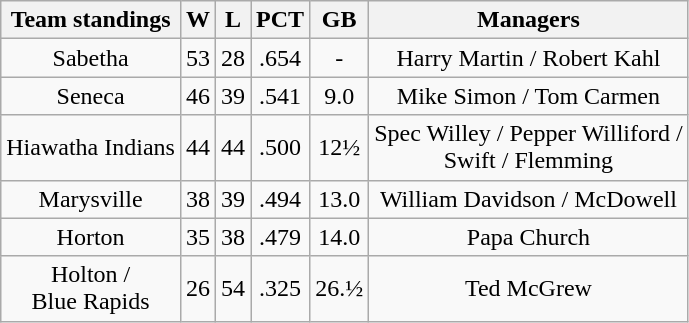<table class="wikitable">
<tr>
<th>Team standings</th>
<th>W</th>
<th>L</th>
<th>PCT</th>
<th>GB</th>
<th>Managers</th>
</tr>
<tr align=center>
<td>Sabetha</td>
<td>53</td>
<td>28</td>
<td>.654</td>
<td>-</td>
<td>Harry Martin / Robert Kahl</td>
</tr>
<tr align=center>
<td>Seneca</td>
<td>46</td>
<td>39</td>
<td>.541</td>
<td>9.0</td>
<td>Mike Simon / Tom Carmen</td>
</tr>
<tr align=center>
<td>Hiawatha Indians</td>
<td>44</td>
<td>44</td>
<td>.500</td>
<td>12½</td>
<td>Spec Willey / Pepper Williford /<br>Swift / Flemming</td>
</tr>
<tr align=center>
<td>Marysville</td>
<td>38</td>
<td>39</td>
<td>.494</td>
<td>13.0</td>
<td>William Davidson / McDowell</td>
</tr>
<tr align=center>
<td>Horton</td>
<td>35</td>
<td>38</td>
<td>.479</td>
<td>14.0</td>
<td>Papa Church</td>
</tr>
<tr align=center>
<td>Holton /<br>Blue Rapids</td>
<td>26</td>
<td>54</td>
<td>.325</td>
<td>26.½</td>
<td>Ted McGrew</td>
</tr>
</table>
